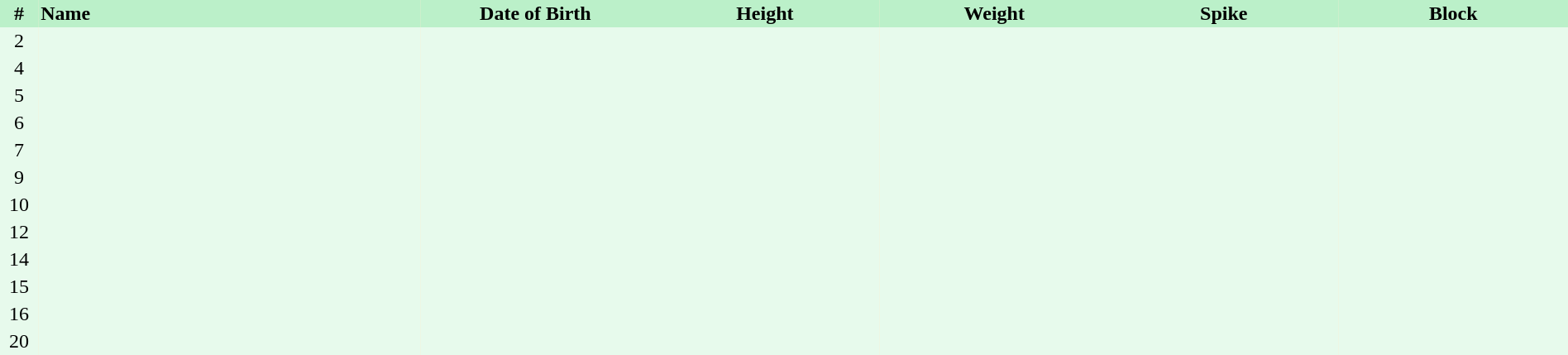<table border=0 cellpadding=2 cellspacing=0  |- bgcolor=#FFECCE style=text-align:center; font-size:90%; width=100%>
<tr bgcolor=#BBF0C9>
<th width=2%>#</th>
<th align=left width=20%>Name</th>
<th width=12%>Date of Birth</th>
<th width=12%>Height</th>
<th width=12%>Weight</th>
<th width=12%>Spike</th>
<th width=12%>Block</th>
</tr>
<tr bgcolor=#E7FAEC>
<td>2</td>
<td align=left></td>
<td align=right></td>
<td></td>
<td></td>
<td></td>
<td></td>
</tr>
<tr bgcolor=#E7FAEC>
<td>4</td>
<td align=left></td>
<td align=right></td>
<td></td>
<td></td>
<td></td>
<td></td>
</tr>
<tr bgcolor=#E7FAEC>
<td>5</td>
<td align=left></td>
<td align=right></td>
<td></td>
<td></td>
<td></td>
<td></td>
</tr>
<tr bgcolor=#E7FAEC>
<td>6</td>
<td align=left></td>
<td align=right></td>
<td></td>
<td></td>
<td></td>
<td></td>
</tr>
<tr bgcolor=#E7FAEC>
<td>7</td>
<td align=left></td>
<td align=right></td>
<td></td>
<td></td>
<td></td>
<td></td>
</tr>
<tr bgcolor=#E7FAEC>
<td>9</td>
<td align=left></td>
<td align=right></td>
<td></td>
<td></td>
<td></td>
<td></td>
</tr>
<tr bgcolor=#E7FAEC>
<td>10</td>
<td align=left></td>
<td align=right></td>
<td></td>
<td></td>
<td></td>
<td></td>
</tr>
<tr bgcolor=#E7FAEC>
<td>12</td>
<td align=left></td>
<td align=right></td>
<td></td>
<td></td>
<td></td>
<td></td>
</tr>
<tr bgcolor=#E7FAEC>
<td>14</td>
<td align=left></td>
<td align=right></td>
<td></td>
<td></td>
<td></td>
<td></td>
</tr>
<tr bgcolor=#E7FAEC>
<td>15</td>
<td align=left></td>
<td align=right></td>
<td></td>
<td></td>
<td></td>
<td></td>
</tr>
<tr bgcolor=#E7FAEC>
<td>16</td>
<td align=left></td>
<td align=right></td>
<td></td>
<td></td>
<td></td>
<td></td>
</tr>
<tr bgcolor=#E7FAEC>
<td>20</td>
<td align=left></td>
<td align=right></td>
<td></td>
<td></td>
<td></td>
<td></td>
</tr>
</table>
